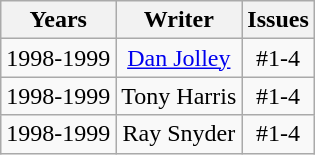<table class="wikitable">
<tr>
<th>Years</th>
<th>Writer</th>
<th>Issues</th>
</tr>
<tr>
<td align="center">1998-1999</td>
<td align="center"><a href='#'>Dan Jolley</a></td>
<td align="center">#1-4</td>
</tr>
<tr>
<td align="center">1998-1999</td>
<td align="center">Tony Harris</td>
<td align="center">#1-4</td>
</tr>
<tr>
<td align="center">1998-1999</td>
<td align="center">Ray Snyder</td>
<td align="center">#1-4</td>
</tr>
</table>
